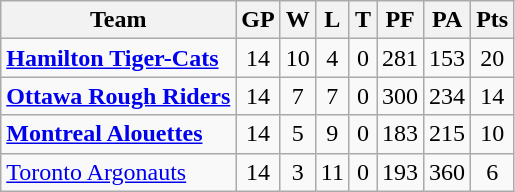<table class="wikitable" style="float:left; margin-right:1em">
<tr>
<th>Team</th>
<th>GP</th>
<th>W</th>
<th>L</th>
<th>T</th>
<th>PF</th>
<th>PA</th>
<th>Pts</th>
</tr>
<tr align="center">
<td align="left"><strong><a href='#'>Hamilton Tiger-Cats</a></strong></td>
<td>14</td>
<td>10</td>
<td>4</td>
<td>0</td>
<td>281</td>
<td>153</td>
<td>20</td>
</tr>
<tr align="center">
<td align="left"><strong><a href='#'>Ottawa Rough Riders</a></strong></td>
<td>14</td>
<td>7</td>
<td>7</td>
<td>0</td>
<td>300</td>
<td>234</td>
<td>14</td>
</tr>
<tr align="center">
<td align="left"><strong><a href='#'>Montreal Alouettes</a></strong></td>
<td>14</td>
<td>5</td>
<td>9</td>
<td>0</td>
<td>183</td>
<td>215</td>
<td>10</td>
</tr>
<tr align="center">
<td align="left"><a href='#'>Toronto Argonauts</a></td>
<td>14</td>
<td>3</td>
<td>11</td>
<td>0</td>
<td>193</td>
<td>360</td>
<td>6</td>
</tr>
</table>
